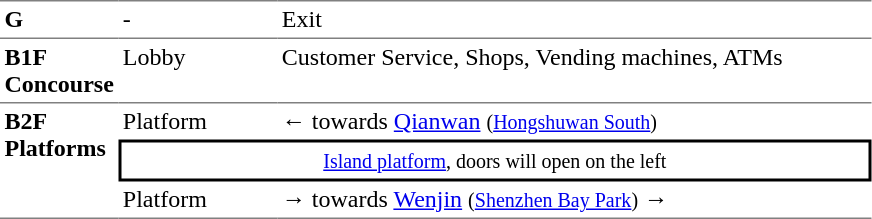<table table border=0 cellspacing=0 cellpadding=3>
<tr>
<td style="border-top:solid 1px gray;" width=50 valign=top><strong>G</strong></td>
<td style="border-top:solid 1px gray;" width=100 valign=top>-</td>
<td style="border-top:solid 1px gray;" width=390 valign=top>Exit</td>
</tr>
<tr>
<td style="border-bottom:solid 1px gray; border-top:solid 1px gray;" valign=top width=50><strong>B1F<br>Concourse</strong></td>
<td style="border-bottom:solid 1px gray; border-top:solid 1px gray;" valign=top width=100>Lobby</td>
<td style="border-bottom:solid 1px gray; border-top:solid 1px gray;" valign=top width=390>Customer Service, Shops, Vending machines, ATMs</td>
</tr>
<tr>
<td style="border-bottom:solid 1px gray;" rowspan="3" valign=top><strong>B2F<br>Platforms</strong></td>
<td>Platform </td>
<td>←  towards <a href='#'>Qianwan</a> <small>(<a href='#'>Hongshuwan South</a>)</small></td>
</tr>
<tr>
<td style="border-right:solid 2px black;border-left:solid 2px black;border-top:solid 2px black;border-bottom:solid 2px black;text-align:center;" colspan=2><small><a href='#'>Island platform</a>, doors will open on the left</small></td>
</tr>
<tr>
<td style="border-bottom:solid 1px gray;">Platform </td>
<td style="border-bottom:solid 1px gray;"><span>→</span>  towards <a href='#'>Wenjin</a> <small>(<a href='#'>Shenzhen Bay Park</a>)</small> →</td>
</tr>
</table>
